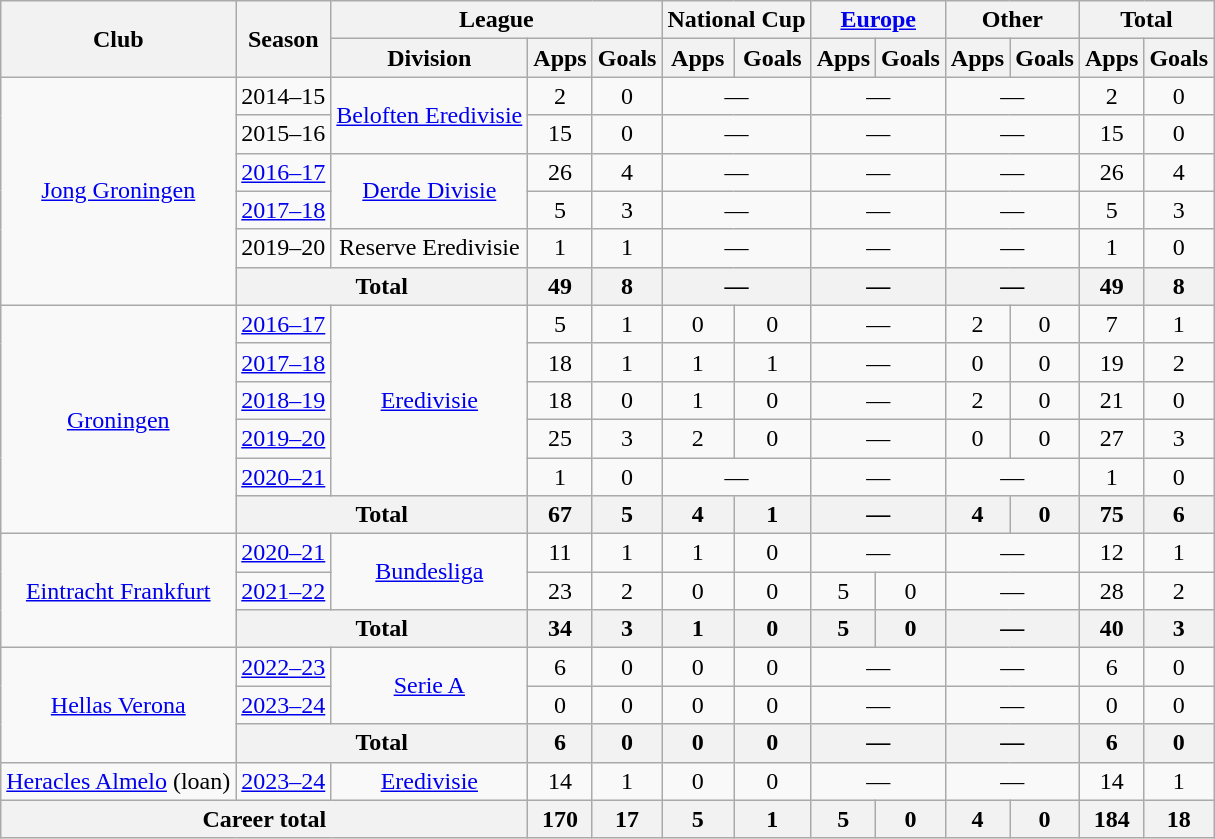<table class="wikitable" style="text-align:center">
<tr>
<th rowspan="2">Club</th>
<th rowspan="2">Season</th>
<th colspan="3">League</th>
<th colspan="2">National Cup</th>
<th colspan="2"><a href='#'>Europe</a></th>
<th colspan="2">Other</th>
<th colspan="2">Total</th>
</tr>
<tr>
<th>Division</th>
<th>Apps</th>
<th>Goals</th>
<th>Apps</th>
<th>Goals</th>
<th>Apps</th>
<th>Goals</th>
<th>Apps</th>
<th>Goals</th>
<th>Apps</th>
<th>Goals</th>
</tr>
<tr>
<td rowspan="6"><a href='#'>Jong Groningen</a></td>
<td>2014–15</td>
<td rowspan="2"><a href='#'>Beloften Eredivisie</a></td>
<td>2</td>
<td>0</td>
<td colspan="2">—</td>
<td colspan="2">—</td>
<td colspan="2">—</td>
<td>2</td>
<td>0</td>
</tr>
<tr>
<td>2015–16</td>
<td>15</td>
<td>0</td>
<td colspan="2">—</td>
<td colspan="2">—</td>
<td colspan="2">—</td>
<td>15</td>
<td>0</td>
</tr>
<tr>
<td><a href='#'>2016–17</a></td>
<td rowspan="2"><a href='#'>Derde Divisie</a></td>
<td>26</td>
<td>4</td>
<td colspan="2">—</td>
<td colspan="2">—</td>
<td colspan="2">—</td>
<td>26</td>
<td>4</td>
</tr>
<tr>
<td><a href='#'>2017–18</a></td>
<td>5</td>
<td>3</td>
<td colspan="2">—</td>
<td colspan="2">—</td>
<td colspan="2">—</td>
<td>5</td>
<td>3</td>
</tr>
<tr>
<td>2019–20</td>
<td>Reserve Eredivisie</td>
<td>1</td>
<td>1</td>
<td colspan="2">—</td>
<td colspan="2">—</td>
<td colspan="2">—</td>
<td>1</td>
<td>0</td>
</tr>
<tr>
<th colspan="2">Total</th>
<th>49</th>
<th>8</th>
<th colspan="2">—</th>
<th colspan="2">—</th>
<th colspan="2">—</th>
<th>49</th>
<th>8</th>
</tr>
<tr>
<td rowspan="6"><a href='#'>Groningen</a></td>
<td><a href='#'>2016–17</a></td>
<td rowspan="5"><a href='#'>Eredivisie</a></td>
<td>5</td>
<td>1</td>
<td>0</td>
<td>0</td>
<td colspan="2">—</td>
<td>2</td>
<td>0</td>
<td>7</td>
<td>1</td>
</tr>
<tr>
<td><a href='#'>2017–18</a></td>
<td>18</td>
<td>1</td>
<td>1</td>
<td>1</td>
<td colspan="2">—</td>
<td>0</td>
<td>0</td>
<td>19</td>
<td>2</td>
</tr>
<tr>
<td><a href='#'>2018–19</a></td>
<td>18</td>
<td>0</td>
<td>1</td>
<td>0</td>
<td colspan="2">—</td>
<td>2</td>
<td>0</td>
<td>21</td>
<td>0</td>
</tr>
<tr>
<td><a href='#'>2019–20</a></td>
<td>25</td>
<td>3</td>
<td>2</td>
<td>0</td>
<td colspan="2">—</td>
<td>0</td>
<td>0</td>
<td>27</td>
<td>3</td>
</tr>
<tr>
<td><a href='#'>2020–21</a></td>
<td>1</td>
<td>0</td>
<td colspan="2">—</td>
<td colspan="2">—</td>
<td colspan="2">—</td>
<td>1</td>
<td>0</td>
</tr>
<tr>
<th colspan="2">Total</th>
<th>67</th>
<th>5</th>
<th>4</th>
<th>1</th>
<th colspan="2">—</th>
<th>4</th>
<th>0</th>
<th>75</th>
<th>6</th>
</tr>
<tr>
<td rowspan="3"><a href='#'>Eintracht Frankfurt</a></td>
<td><a href='#'>2020–21</a></td>
<td rowspan="2"><a href='#'>Bundesliga</a></td>
<td>11</td>
<td>1</td>
<td>1</td>
<td>0</td>
<td colspan="2">—</td>
<td colspan="2">—</td>
<td>12</td>
<td>1</td>
</tr>
<tr>
<td><a href='#'>2021–22</a></td>
<td>23</td>
<td>2</td>
<td>0</td>
<td>0</td>
<td>5</td>
<td>0</td>
<td colspan="2">—</td>
<td>28</td>
<td>2</td>
</tr>
<tr>
<th colspan="2">Total</th>
<th>34</th>
<th>3</th>
<th>1</th>
<th>0</th>
<th>5</th>
<th>0</th>
<th colspan="2">—</th>
<th>40</th>
<th>3</th>
</tr>
<tr>
<td rowspan="3"><a href='#'>Hellas Verona</a></td>
<td><a href='#'>2022–23</a></td>
<td rowspan="2"><a href='#'>Serie A</a></td>
<td>6</td>
<td>0</td>
<td>0</td>
<td>0</td>
<td colspan="2">—</td>
<td colspan="2">—</td>
<td>6</td>
<td>0</td>
</tr>
<tr>
<td><a href='#'>2023–24</a></td>
<td>0</td>
<td>0</td>
<td>0</td>
<td>0</td>
<td colspan="2">—</td>
<td colspan="2">—</td>
<td>0</td>
<td>0</td>
</tr>
<tr>
<th colspan="2">Total</th>
<th>6</th>
<th>0</th>
<th>0</th>
<th>0</th>
<th colspan="2">—</th>
<th colspan="2">—</th>
<th>6</th>
<th>0</th>
</tr>
<tr>
<td><a href='#'>Heracles Almelo</a> (loan)</td>
<td><a href='#'>2023–24</a></td>
<td><a href='#'>Eredivisie</a></td>
<td>14</td>
<td>1</td>
<td>0</td>
<td>0</td>
<td colspan="2">—</td>
<td colspan="2">—</td>
<td>14</td>
<td>1</td>
</tr>
<tr>
<th colspan="3">Career total</th>
<th>170</th>
<th>17</th>
<th>5</th>
<th>1</th>
<th>5</th>
<th>0</th>
<th>4</th>
<th>0</th>
<th>184</th>
<th>18</th>
</tr>
</table>
